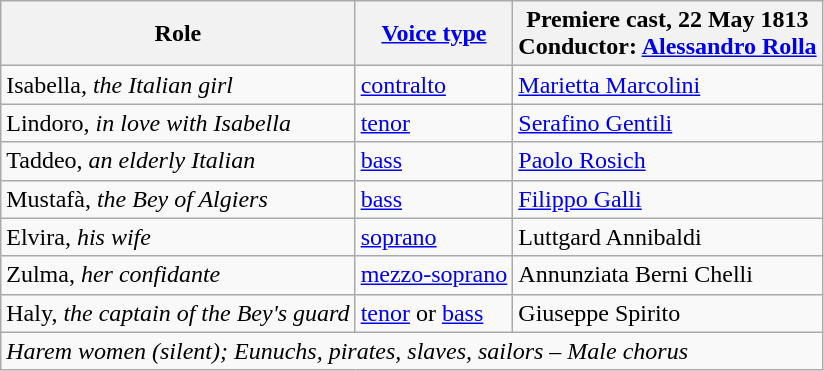<table class="wikitable">
<tr>
<th>Role</th>
<th><a href='#'>Voice type</a></th>
<th>Premiere cast, 22 May 1813<br>Conductor:  <a href='#'>Alessandro Rolla</a></th>
</tr>
<tr>
<td>Isabella, <em>the Italian girl</em></td>
<td><a href='#'>contralto</a></td>
<td><a href='#'>Marietta Marcolini</a></td>
</tr>
<tr>
<td>Lindoro, <em>in love with Isabella</em></td>
<td><a href='#'>tenor</a></td>
<td><a href='#'>Serafino Gentili</a></td>
</tr>
<tr>
<td>Taddeo, <em>an elderly Italian</em></td>
<td><a href='#'>bass</a></td>
<td><a href='#'>Paolo Rosich</a></td>
</tr>
<tr>
<td>Mustafà, <em>the Bey of Algiers</em></td>
<td><a href='#'>bass</a></td>
<td><a href='#'>Filippo Galli</a></td>
</tr>
<tr>
<td>Elvira, <em>his wife</em></td>
<td><a href='#'>soprano</a></td>
<td>Luttgard Annibaldi</td>
</tr>
<tr>
<td>Zulma, <em>her confidante</em></td>
<td><a href='#'>mezzo-soprano</a></td>
<td>Annunziata Berni Chelli</td>
</tr>
<tr>
<td>Haly, <em>the captain of the Bey's guard</em></td>
<td><a href='#'>tenor</a> or <a href='#'>bass</a></td>
<td>Giuseppe Spirito</td>
</tr>
<tr>
<td colspan="3"><em>Harem women (silent); Eunuchs, pirates, slaves, sailors – Male chorus</em></td>
</tr>
</table>
